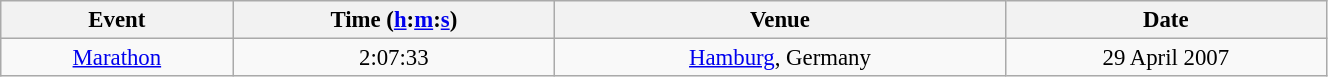<table class="wikitable" style=" text-align:center; font-size:95%;" width="70%">
<tr>
<th>Event</th>
<th>Time (<a href='#'>h</a>:<a href='#'>m</a>:<a href='#'>s</a>)</th>
<th>Venue</th>
<th>Date</th>
</tr>
<tr>
<td><a href='#'>Marathon</a></td>
<td align=center>2:07:33</td>
<td><a href='#'>Hamburg</a>, Germany</td>
<td>29 April 2007</td>
</tr>
</table>
